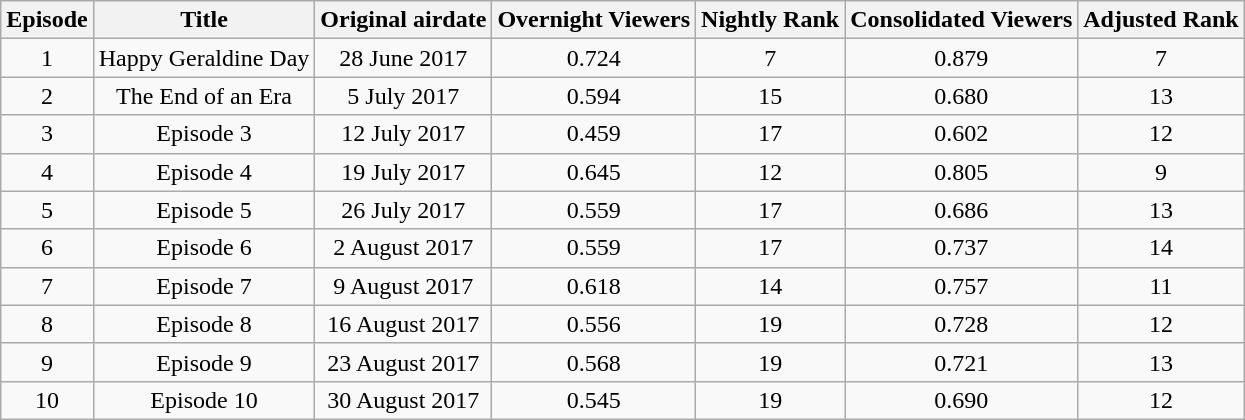<table class="wikitable sortable">
<tr>
<th>Episode</th>
<th>Title</th>
<th>Original airdate</th>
<th>Overnight Viewers</th>
<th>Nightly Rank</th>
<th>Consolidated Viewers</th>
<th>Adjusted Rank</th>
</tr>
<tr>
<td style="text-align:center">1</td>
<td style="text-align:center">Happy Geraldine Day</td>
<td style="text-align:center">28 June 2017</td>
<td style="text-align:center">0.724</td>
<td style="text-align:center">7</td>
<td style="text-align:center">0.879</td>
<td style="text-align:center">7</td>
</tr>
<tr>
<td style="text-align:center">2</td>
<td style="text-align:center">The End of an Era</td>
<td style="text-align:center">5 July 2017</td>
<td style="text-align:center">0.594</td>
<td style="text-align:center">15</td>
<td style="text-align:center">0.680</td>
<td style="text-align:center">13</td>
</tr>
<tr>
<td style="text-align:center">3</td>
<td style="text-align:center">Episode 3</td>
<td style="text-align:center">12 July 2017</td>
<td style="text-align:center">0.459</td>
<td style="text-align:center">17</td>
<td style="text-align:center">0.602</td>
<td style="text-align:center">12</td>
</tr>
<tr>
<td style="text-align:center">4</td>
<td style="text-align:center">Episode 4</td>
<td style="text-align:center">19 July 2017</td>
<td style="text-align:center">0.645</td>
<td style="text-align:center">12</td>
<td style="text-align:center">0.805</td>
<td style="text-align:center">9</td>
</tr>
<tr>
<td style="text-align:center">5</td>
<td style="text-align:center">Episode 5</td>
<td style="text-align:center">26 July 2017</td>
<td style="text-align:center">0.559</td>
<td style="text-align:center">17</td>
<td style="text-align:center">0.686</td>
<td style="text-align:center">13</td>
</tr>
<tr>
<td style="text-align:center">6</td>
<td style="text-align:center">Episode 6</td>
<td style="text-align:center">2 August 2017</td>
<td style="text-align:center">0.559</td>
<td style="text-align:center">17</td>
<td style="text-align:center">0.737</td>
<td style="text-align:center">14</td>
</tr>
<tr>
<td style="text-align:center">7</td>
<td style="text-align:center">Episode 7</td>
<td style="text-align:center">9 August 2017</td>
<td style="text-align:center">0.618</td>
<td style="text-align:center">14</td>
<td style="text-align:center">0.757</td>
<td style="text-align:center">11</td>
</tr>
<tr>
<td style="text-align:center">8</td>
<td style="text-align:center">Episode 8</td>
<td style="text-align:center">16 August 2017</td>
<td style="text-align:center">0.556</td>
<td style="text-align:center">19</td>
<td style="text-align:center">0.728</td>
<td style="text-align:center">12</td>
</tr>
<tr>
<td style="text-align:center">9</td>
<td style="text-align:center">Episode 9</td>
<td style="text-align:center">23 August 2017</td>
<td style="text-align:center">0.568</td>
<td style="text-align:center">19</td>
<td style="text-align:center">0.721</td>
<td style="text-align:center">13</td>
</tr>
<tr>
<td style="text-align:center">10</td>
<td style="text-align:center">Episode 10</td>
<td style="text-align:center">30 August 2017</td>
<td style="text-align:center">0.545</td>
<td style="text-align:center">19</td>
<td style="text-align:center">0.690</td>
<td style="text-align:center">12</td>
</tr>
</table>
